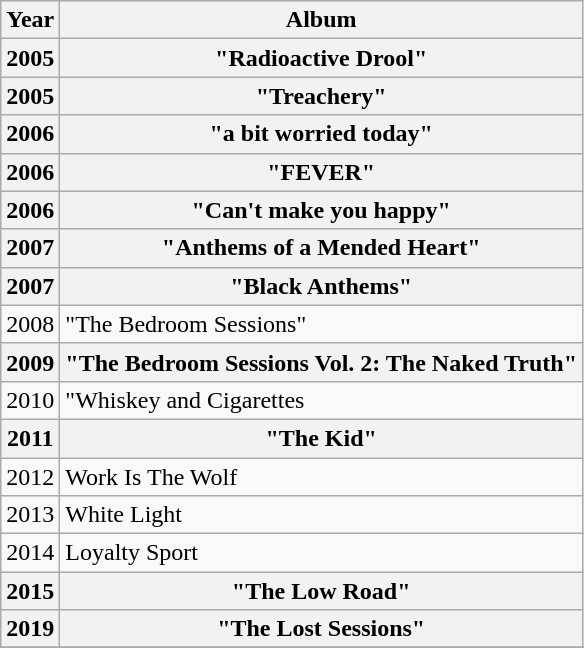<table class="wikitable">
<tr>
<th>Year</th>
<th>Album</th>
</tr>
<tr>
<th>2005</th>
<th>"Radioactive Drool"</th>
</tr>
<tr>
<th>2005</th>
<th>"Treachery"</th>
</tr>
<tr>
<th>2006</th>
<th>"a bit worried today"</th>
</tr>
<tr>
<th>2006</th>
<th>"FEVER"</th>
</tr>
<tr>
<th>2006</th>
<th>"Can't make you happy"</th>
</tr>
<tr>
<th>2007</th>
<th>"Anthems of a Mended Heart"</th>
</tr>
<tr>
<th>2007</th>
<th>"Black Anthems"</th>
</tr>
<tr>
<td>2008</td>
<td>"The Bedroom Sessions"</td>
</tr>
<tr>
<th>2009</th>
<th>"The Bedroom Sessions Vol. 2: The Naked Truth"</th>
</tr>
<tr>
<td>2010</td>
<td>"Whiskey and Cigarettes<em></td>
</tr>
<tr>
<th>2011</th>
<th>"The Kid"</th>
</tr>
<tr>
<td>2012</td>
<td></em>Work Is The Wolf<em></td>
</tr>
<tr>
<td>2013</td>
<td></em>White Light<em></td>
</tr>
<tr>
<td>2014</td>
<td></em>Loyalty Sport<em></td>
</tr>
<tr>
<th>2015</th>
<th>"The Low Road"</th>
</tr>
<tr>
<th>2019</th>
<th>"The Lost Sessions"</th>
</tr>
<tr>
</tr>
</table>
